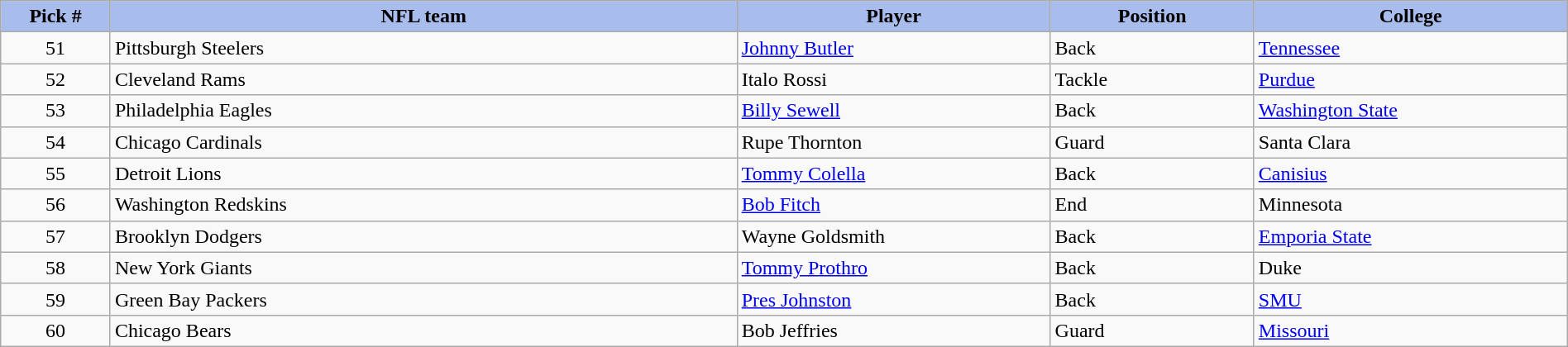<table style="width: 100%" class="sortable wikitable">
<tr>
<th style="background:#A8BDEC;" width=7%>Pick #</th>
<th width=40% style="background:#A8BDEC;">NFL team</th>
<th width=20% style="background:#A8BDEC;">Player</th>
<th width=13% style="background:#A8BDEC;">Position</th>
<th style="background:#A8BDEC;">College</th>
</tr>
<tr>
<td align=center>51</td>
<td>Pittsburgh Steelers</td>
<td><a href='#'>Johnny Butler</a></td>
<td>Back</td>
<td><a href='#'>Tennessee</a></td>
</tr>
<tr>
<td align=center>52</td>
<td>Cleveland Rams</td>
<td>Italo Rossi</td>
<td>Tackle</td>
<td><a href='#'>Purdue</a></td>
</tr>
<tr>
<td align=center>53</td>
<td>Philadelphia Eagles</td>
<td><a href='#'>Billy Sewell</a></td>
<td>Back</td>
<td><a href='#'>Washington State</a></td>
</tr>
<tr>
<td align=center>54</td>
<td>Chicago Cardinals</td>
<td>Rupe Thornton</td>
<td>Guard</td>
<td>Santa Clara</td>
</tr>
<tr>
<td align=center>55</td>
<td>Detroit Lions</td>
<td><a href='#'>Tommy Colella</a></td>
<td>Back</td>
<td><a href='#'>Canisius</a></td>
</tr>
<tr>
<td align=center>56</td>
<td>Washington Redskins</td>
<td><a href='#'>Bob Fitch</a></td>
<td>End</td>
<td>Minnesota</td>
</tr>
<tr>
<td align=center>57</td>
<td>Brooklyn Dodgers</td>
<td>Wayne Goldsmith</td>
<td>Back</td>
<td><a href='#'>Emporia State</a></td>
</tr>
<tr>
<td align=center>58</td>
<td>New York Giants</td>
<td><a href='#'>Tommy Prothro</a></td>
<td>Back</td>
<td>Duke</td>
</tr>
<tr>
<td align=center>59</td>
<td>Green Bay Packers</td>
<td><a href='#'>Pres Johnston</a></td>
<td>Back</td>
<td><a href='#'>SMU</a></td>
</tr>
<tr>
<td align=center>60</td>
<td>Chicago Bears</td>
<td>Bob Jeffries</td>
<td>Guard</td>
<td><a href='#'>Missouri</a></td>
</tr>
</table>
